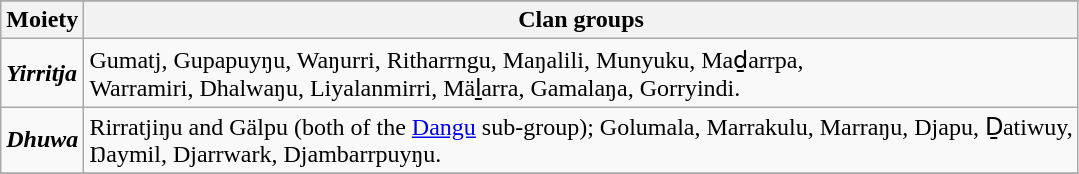<table class="wikitable">
<tr>
</tr>
<tr bgcolor=#efefef>
<th>Moiety</th>
<th>Clan groups</th>
</tr>
<tr>
<td><strong><em>Yirritja</em></strong></td>
<td>Gumatj, Gupapuyŋu, Waŋurri, Ritharrngu, Maŋalili, Munyuku, Maḏarrpa,<br>Warramiri, Dhalwaŋu, Liyalanmirri, Mäḻarra, Gamalaŋa, Gorryindi.</td>
</tr>
<tr>
<td><strong><em>Dhuwa</em></strong></td>
<td>Rirratjiŋu and Gälpu (both of the <a href='#'>Dangu</a> sub-group); Golumala, Marrakulu, Marraŋu, Djapu, Ḏatiwuy,<br>Ŋaymil, Djarrwark, Djambarrpuyŋu.</td>
</tr>
<tr>
</tr>
</table>
